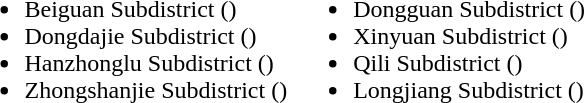<table>
<tr>
<td valign="top"><br><ul><li>Beiguan Subdistrict ()</li><li>Dongdajie Subdistrict ()</li><li>Hanzhonglu Subdistrict ()</li><li>Zhongshanjie Subdistrict ()</li></ul></td>
<td valign="top"><br><ul><li>Dongguan Subdistrict ()</li><li>Xinyuan Subdistrict ()</li><li>Qili Subdistrict ()</li><li>Longjiang Subdistrict ()</li></ul></td>
</tr>
</table>
